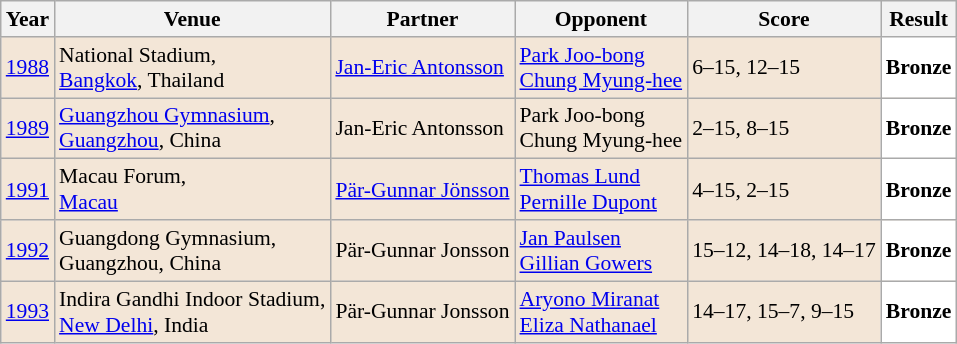<table class="sortable wikitable" style="font-size: 90%;">
<tr>
<th>Year</th>
<th>Venue</th>
<th>Partner</th>
<th>Opponent</th>
<th>Score</th>
<th>Result</th>
</tr>
<tr style="background:#F3E6D7">
<td align="center"><a href='#'>1988</a></td>
<td align="left">National Stadium,<br><a href='#'>Bangkok</a>, Thailand</td>
<td align="left"> <a href='#'>Jan-Eric Antonsson</a></td>
<td align="left"> <a href='#'>Park Joo-bong</a><br> <a href='#'>Chung Myung-hee</a></td>
<td align="left">6–15, 12–15</td>
<td style="text-align:left; background:white"> <strong>Bronze</strong></td>
</tr>
<tr style="background:#F3E6D7">
<td align="center"><a href='#'>1989</a></td>
<td align="left"><a href='#'>Guangzhou Gymnasium</a>,<br><a href='#'>Guangzhou</a>, China</td>
<td align="left"> Jan-Eric Antonsson</td>
<td align="left"> Park Joo-bong<br> Chung Myung-hee</td>
<td align="left">2–15, 8–15</td>
<td style="text-align:left; background:white"> <strong>Bronze</strong></td>
</tr>
<tr style="background:#F3E6D7">
<td align="center"><a href='#'>1991</a></td>
<td align="left">Macau Forum,<br><a href='#'>Macau</a></td>
<td align="left"> <a href='#'>Pär-Gunnar Jönsson</a></td>
<td align="left"> <a href='#'>Thomas Lund</a><br> <a href='#'>Pernille Dupont</a></td>
<td align="left">4–15, 2–15</td>
<td style="text-align:left; background:white"> <strong>Bronze</strong></td>
</tr>
<tr style="background:#F3E6D7">
<td align="center"><a href='#'>1992</a></td>
<td align="left">Guangdong Gymnasium,<br>Guangzhou, China</td>
<td align="left"> Pär-Gunnar Jonsson</td>
<td align="left"> <a href='#'>Jan Paulsen</a><br> <a href='#'>Gillian Gowers</a></td>
<td align="left">15–12, 14–18, 14–17</td>
<td style="text-align:left; background:white"> <strong>Bronze</strong></td>
</tr>
<tr style="background:#F3E6D7">
<td align="center"><a href='#'>1993</a></td>
<td align="left">Indira Gandhi Indoor Stadium,<br><a href='#'>New Delhi</a>, India</td>
<td align="left"> Pär-Gunnar Jonsson</td>
<td align="left"> <a href='#'>Aryono Miranat</a><br> <a href='#'>Eliza Nathanael</a></td>
<td align="left">14–17, 15–7, 9–15</td>
<td style="text-align:left; background:white"> <strong>Bronze</strong></td>
</tr>
</table>
